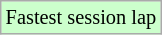<table class="wikitable sortable" style="font-size: 85%;">
<tr style="background:#ccffcc;">
<td>Fastest session lap</td>
</tr>
</table>
